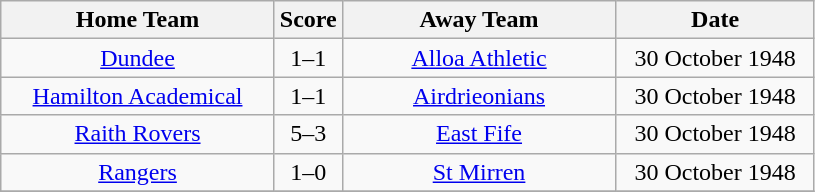<table class="wikitable" style="text-align:center;">
<tr>
<th width=175>Home Team</th>
<th width=20>Score</th>
<th width=175>Away Team</th>
<th width= 125>Date</th>
</tr>
<tr>
<td><a href='#'>Dundee</a></td>
<td>1–1</td>
<td><a href='#'>Alloa Athletic</a></td>
<td>30 October 1948</td>
</tr>
<tr>
<td><a href='#'>Hamilton Academical</a></td>
<td>1–1</td>
<td><a href='#'>Airdrieonians</a></td>
<td>30 October 1948</td>
</tr>
<tr>
<td><a href='#'>Raith Rovers</a></td>
<td>5–3</td>
<td><a href='#'>East Fife</a></td>
<td>30 October 1948</td>
</tr>
<tr>
<td><a href='#'>Rangers</a></td>
<td>1–0</td>
<td><a href='#'>St Mirren</a></td>
<td>30 October 1948</td>
</tr>
<tr>
</tr>
</table>
